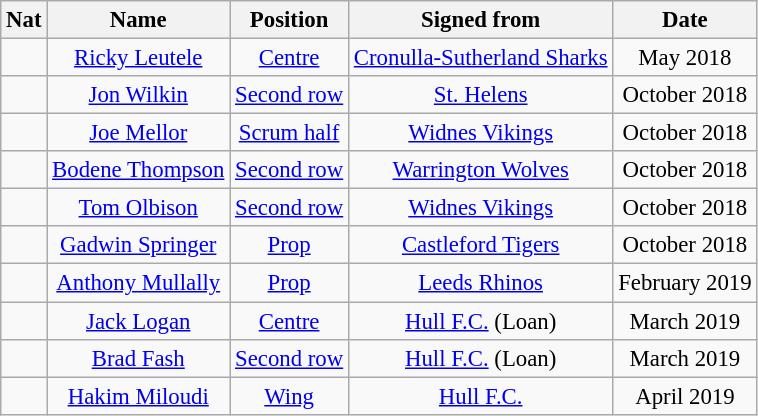<table class="wikitable sortable"  style="font-size:95%; text-align:center;">
<tr>
<th>Nat</th>
<th>Name</th>
<th>Position</th>
<th>Signed from</th>
<th>Date</th>
</tr>
<tr>
<td></td>
<td><a href='#'>Ricky Leutele</a></td>
<td><a href='#'>Centre</a></td>
<td> <a href='#'>Cronulla-Sutherland Sharks</a></td>
<td>May 2018</td>
</tr>
<tr>
<td></td>
<td><a href='#'>Jon Wilkin</a></td>
<td><a href='#'>Second row</a></td>
<td> <a href='#'>St. Helens</a></td>
<td>October 2018</td>
</tr>
<tr>
<td></td>
<td><a href='#'>Joe Mellor</a></td>
<td><a href='#'>Scrum half</a></td>
<td> <a href='#'>Widnes Vikings</a></td>
<td>October 2018</td>
</tr>
<tr>
<td></td>
<td><a href='#'>Bodene Thompson</a></td>
<td><a href='#'>Second row</a></td>
<td> <a href='#'>Warrington Wolves</a></td>
<td>October 2018</td>
</tr>
<tr>
<td></td>
<td><a href='#'>Tom Olbison</a></td>
<td><a href='#'>Second row</a></td>
<td> <a href='#'>Widnes Vikings</a></td>
<td>October 2018</td>
</tr>
<tr>
<td></td>
<td><a href='#'>Gadwin Springer</a></td>
<td><a href='#'>Prop</a></td>
<td> <a href='#'>Castleford Tigers</a></td>
<td>October 2018</td>
</tr>
<tr>
<td></td>
<td><a href='#'>Anthony Mullally</a></td>
<td><a href='#'>Prop</a></td>
<td> <a href='#'>Leeds Rhinos</a></td>
<td>February 2019</td>
</tr>
<tr>
<td></td>
<td><a href='#'>Jack Logan</a></td>
<td><a href='#'>Centre</a></td>
<td> <a href='#'>Hull F.C.</a> (Loan)</td>
<td>March 2019</td>
</tr>
<tr>
<td></td>
<td><a href='#'>Brad Fash</a></td>
<td><a href='#'>Second row</a></td>
<td> <a href='#'>Hull F.C.</a> (Loan)</td>
<td>March 2019</td>
</tr>
<tr>
<td></td>
<td><a href='#'>Hakim Miloudi</a></td>
<td><a href='#'>Wing</a></td>
<td> <a href='#'>Hull F.C.</a></td>
<td>April 2019</td>
</tr>
</table>
